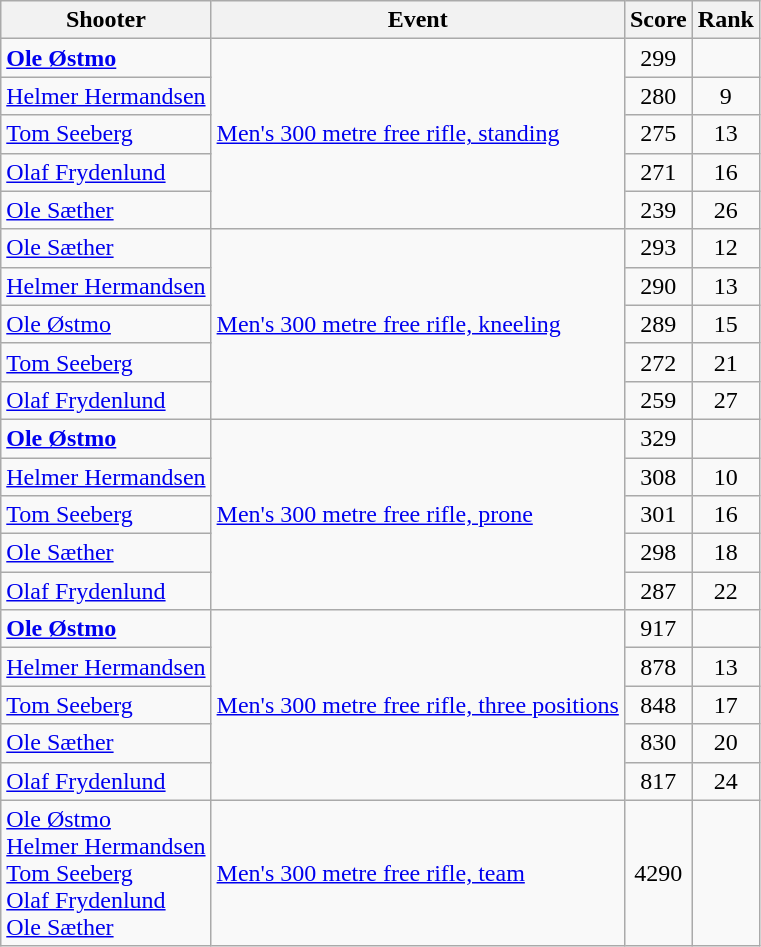<table class="wikitable sortable">
<tr>
<th>Shooter</th>
<th>Event</th>
<th>Score</th>
<th>Rank</th>
</tr>
<tr>
<td><strong><a href='#'>Ole Østmo</a></strong></td>
<td rowspan=5><a href='#'>Men's 300 metre free rifle, standing</a></td>
<td align="center">299</td>
<td align="center"></td>
</tr>
<tr>
<td><a href='#'>Helmer Hermandsen</a></td>
<td align="center">280</td>
<td align="center">9</td>
</tr>
<tr>
<td><a href='#'>Tom Seeberg</a></td>
<td align="center">275</td>
<td align="center">13</td>
</tr>
<tr>
<td><a href='#'>Olaf Frydenlund</a></td>
<td align="center">271</td>
<td align="center">16</td>
</tr>
<tr>
<td><a href='#'>Ole Sæther</a></td>
<td align="center">239</td>
<td align="center">26</td>
</tr>
<tr>
<td><a href='#'>Ole Sæther</a></td>
<td rowspan=5><a href='#'>Men's 300 metre free rifle, kneeling</a></td>
<td align="center">293</td>
<td align="center">12</td>
</tr>
<tr>
<td><a href='#'>Helmer Hermandsen</a></td>
<td align="center">290</td>
<td align="center">13</td>
</tr>
<tr>
<td><a href='#'>Ole Østmo</a></td>
<td align="center">289</td>
<td align="center">15</td>
</tr>
<tr>
<td><a href='#'>Tom Seeberg</a></td>
<td align="center">272</td>
<td align="center">21</td>
</tr>
<tr>
<td><a href='#'>Olaf Frydenlund</a></td>
<td align="center">259</td>
<td align="center">27</td>
</tr>
<tr>
<td><strong><a href='#'>Ole Østmo</a></strong></td>
<td rowspan=5><a href='#'>Men's 300 metre free rifle, prone</a></td>
<td align="center">329</td>
<td align="center"></td>
</tr>
<tr>
<td><a href='#'>Helmer Hermandsen</a></td>
<td align="center">308</td>
<td align="center">10</td>
</tr>
<tr>
<td><a href='#'>Tom Seeberg</a></td>
<td align="center">301</td>
<td align="center">16</td>
</tr>
<tr>
<td><a href='#'>Ole Sæther</a></td>
<td align="center">298</td>
<td align="center">18</td>
</tr>
<tr>
<td><a href='#'>Olaf Frydenlund</a></td>
<td align="center">287</td>
<td align="center">22</td>
</tr>
<tr>
<td><strong><a href='#'>Ole Østmo</a></strong></td>
<td rowspan=5><a href='#'>Men's 300 metre free rifle, three positions</a></td>
<td align="center">917</td>
<td align="center"></td>
</tr>
<tr>
<td><a href='#'>Helmer Hermandsen</a></td>
<td align="center">878</td>
<td align="center">13</td>
</tr>
<tr>
<td><a href='#'>Tom Seeberg</a></td>
<td align="center">848</td>
<td align="center">17</td>
</tr>
<tr>
<td><a href='#'>Ole Sæther</a></td>
<td align="center">830</td>
<td align="center">20</td>
</tr>
<tr>
<td><a href='#'>Olaf Frydenlund</a></td>
<td align="center">817</td>
<td align="center">24</td>
</tr>
<tr>
<td><a href='#'>Ole Østmo</a><br><a href='#'>Helmer Hermandsen</a><br><a href='#'>Tom Seeberg</a><br><a href='#'>Olaf Frydenlund</a><br><a href='#'>Ole Sæther</a></td>
<td><a href='#'>Men's 300 metre free rifle, team</a></td>
<td align="center">4290</td>
<td align="center"></td>
</tr>
</table>
